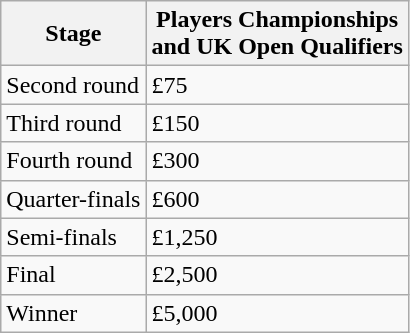<table class="wikitable">
<tr>
<th>Stage</th>
<th>Players Championships<br>and UK Open Qualifiers</th>
</tr>
<tr>
<td>Second round</td>
<td>£75</td>
</tr>
<tr>
<td>Third round</td>
<td>£150</td>
</tr>
<tr>
<td>Fourth round</td>
<td>£300</td>
</tr>
<tr>
<td>Quarter-finals</td>
<td>£600</td>
</tr>
<tr>
<td>Semi-finals</td>
<td>£1,250</td>
</tr>
<tr>
<td>Final</td>
<td>£2,500</td>
</tr>
<tr>
<td>Winner</td>
<td>£5,000</td>
</tr>
</table>
